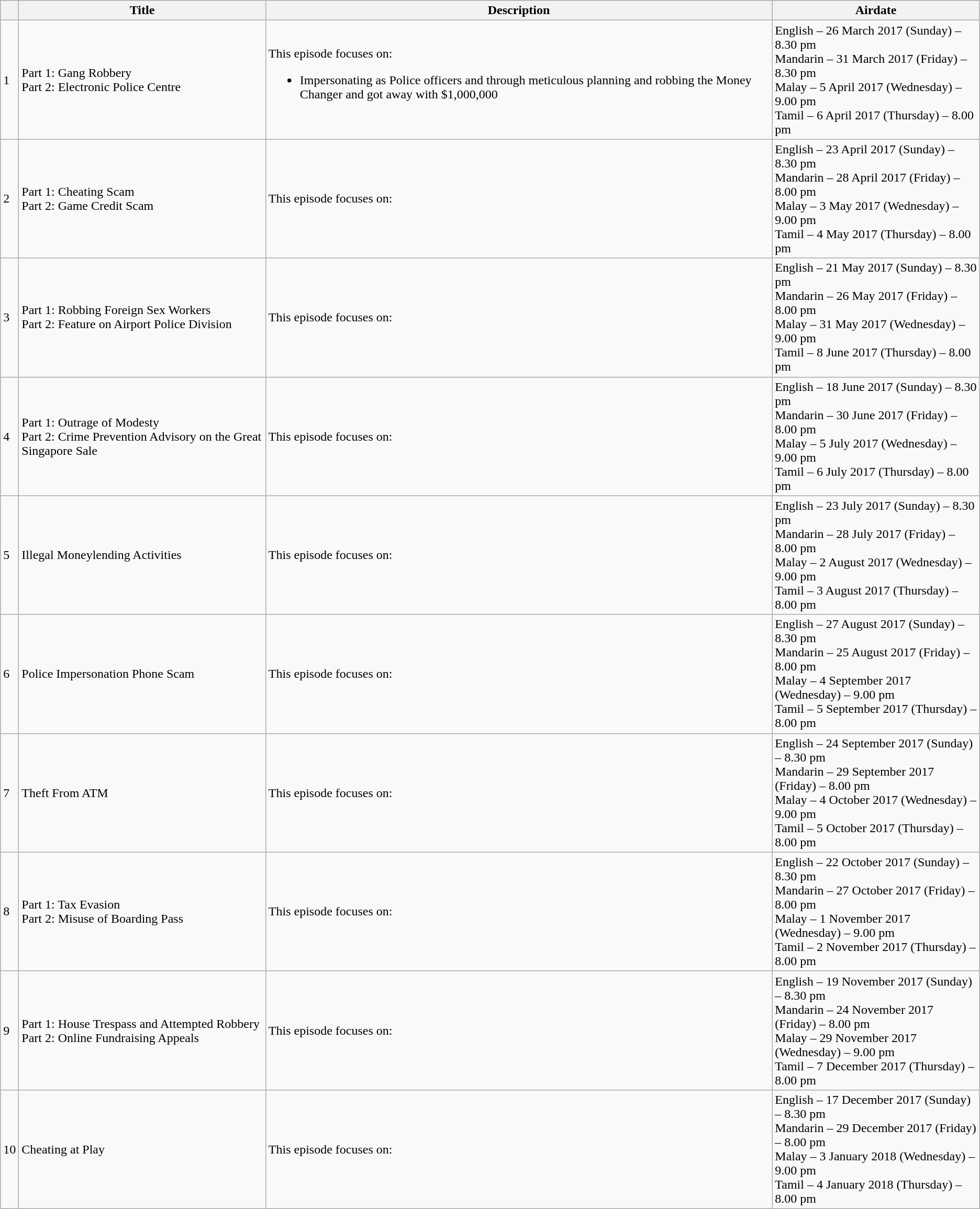<table class="wikitable">
<tr>
<th></th>
<th>Title</th>
<th>Description</th>
<th>Airdate</th>
</tr>
<tr To be confirmed>
<td>1</td>
<td>Part 1: Gang Robbery<br>Part 2: Electronic Police Centre</td>
<td>This episode focuses on:<br><ul><li>Impersonating as Police officers and through meticulous planning and robbing the Money Changer and got away with $1,000,000</li></ul></td>
<td>English – 26 March 2017 (Sunday) – 8.30 pm<br>Mandarin – 31 March 2017 (Friday) – 8.30 pm <br>Malay – 5 April 2017 (Wednesday) – 9.00 pm <br>Tamil – 6 April 2017 (Thursday) – 8.00 pm</td>
</tr>
<tr>
<td>2</td>
<td>Part 1: Cheating Scam<br>Part 2: Game Credit Scam</td>
<td>This episode focuses on:</td>
<td>English – 23 April 2017 (Sunday) – 8.30 pm<br>Mandarin – 28 April 2017 (Friday) – 8.00 pm <br>Malay – 3 May 2017 (Wednesday) – 9.00 pm <br>Tamil – 4 May 2017 (Thursday) – 8.00 pm</td>
</tr>
<tr>
<td>3</td>
<td>Part 1: Robbing Foreign Sex Workers<br>Part 2: Feature on Airport Police Division</td>
<td>This episode focuses on:</td>
<td>English – 21 May 2017 (Sunday) – 8.30 pm<br>Mandarin – 26 May 2017 (Friday) – 8.00 pm <br>Malay – 31 May 2017 (Wednesday) – 9.00 pm <br>Tamil – 8 June 2017 (Thursday) – 8.00 pm</td>
</tr>
<tr>
<td>4</td>
<td>Part 1: Outrage of Modesty<br>Part 2: Crime Prevention Advisory on the Great Singapore Sale</td>
<td>This episode focuses on:</td>
<td>English – 18 June 2017 (Sunday) – 8.30 pm<br>Mandarin – 30 June 2017 (Friday) – 8.00 pm <br>Malay – 5 July 2017 (Wednesday) – 9.00 pm <br>Tamil – 6 July 2017 (Thursday) – 8.00 pm</td>
</tr>
<tr>
<td>5</td>
<td>Illegal Moneylending Activities</td>
<td>This episode focuses on:</td>
<td>English – 23 July 2017 (Sunday) – 8.30 pm<br>Mandarin – 28 July 2017 (Friday) – 8.00 pm <br>Malay – 2 August 2017 (Wednesday) – 9.00 pm <br>Tamil – 3 August 2017 (Thursday) – 8.00 pm</td>
</tr>
<tr>
<td>6</td>
<td>Police Impersonation Phone Scam</td>
<td>This episode focuses on:</td>
<td>English – 27 August 2017 (Sunday) – 8.30 pm<br>Mandarin – 25 August 2017 (Friday) – 8.00 pm <br>Malay – 4 September 2017 (Wednesday) – 9.00 pm <br>Tamil – 5 September 2017 (Thursday) – 8.00 pm</td>
</tr>
<tr>
<td>7</td>
<td>Theft From ATM</td>
<td>This episode focuses on:</td>
<td>English – 24 September 2017 (Sunday) – 8.30 pm<br>Mandarin – 29 September 2017 (Friday) – 8.00 pm <br>Malay – 4 October 2017 (Wednesday) – 9.00 pm <br>Tamil – 5 October 2017 (Thursday) – 8.00 pm</td>
</tr>
<tr>
<td>8</td>
<td>Part 1: Tax Evasion<br>Part 2: Misuse of Boarding Pass</td>
<td>This episode focuses on:</td>
<td>English – 22 October 2017 (Sunday) – 8.30 pm<br>Mandarin – 27 October 2017 (Friday) – 8.00 pm <br>Malay – 1 November 2017 (Wednesday) – 9.00 pm <br>Tamil – 2 November 2017 (Thursday) – 8.00 pm</td>
</tr>
<tr>
<td>9</td>
<td>Part 1: House Trespass and Attempted Robbery<br>Part 2: Online Fundraising Appeals</td>
<td>This episode focuses on:</td>
<td>English – 19 November 2017 (Sunday) – 8.30 pm<br>Mandarin – 24 November 2017 (Friday) – 8.00 pm <br>Malay – 29 November 2017 (Wednesday) – 9.00 pm <br>Tamil – 7 December 2017 (Thursday) – 8.00 pm</td>
</tr>
<tr>
<td>10</td>
<td>Cheating at Play</td>
<td>This episode focuses on:</td>
<td>English – 17 December 2017 (Sunday) – 8.30 pm<br>Mandarin – 29 December 2017 (Friday) – 8.00 pm <br>Malay – 3 January 2018 (Wednesday) – 9.00 pm <br>Tamil – 4 January 2018 (Thursday) – 8.00 pm</td>
</tr>
</table>
